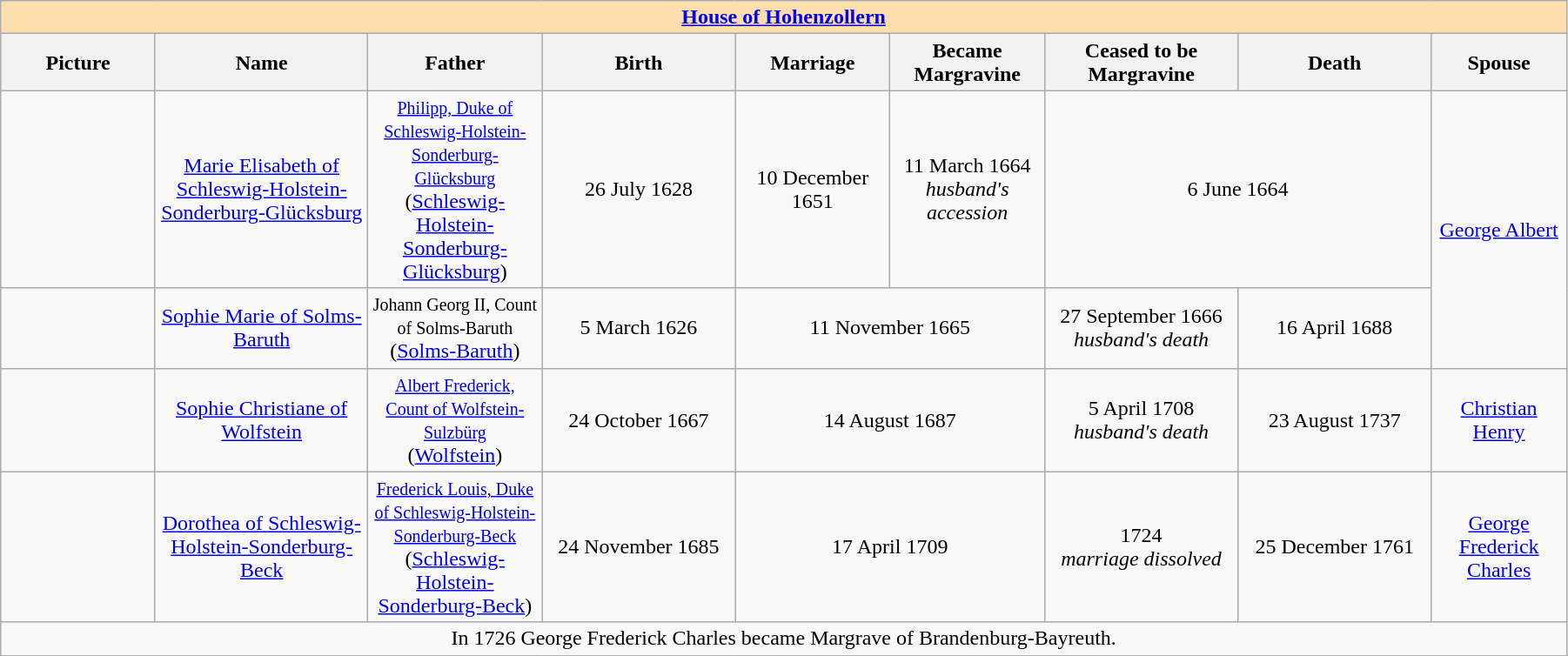<table width=95% class="wikitable">
<tr>
<td colspan="9" bgcolor=#FFDEAD align=center><strong><a href='#'>House of Hohenzollern</a></strong></td>
</tr>
<tr>
<th width = "8%">Picture</th>
<th width = "11%">Name</th>
<th width = "9%">Father</th>
<th width = "10%">Birth</th>
<th width = "8%">Marriage</th>
<th width = "8%">Became Margravine</th>
<th width = "10%">Ceased to be Margravine</th>
<th width = "10%">Death</th>
<th width = "7%">Spouse</th>
</tr>
<tr>
<td align="center"></td>
<td align="center"><a href='#'>Marie Elisabeth of Schleswig-Holstein-Sonderburg-Glücksburg</a></td>
<td align="center"><small><a href='#'>Philipp, Duke of Schleswig-Holstein-Sonderburg-Glücksburg</a></small><br>(<a href='#'>Schleswig-Holstein-Sonderburg-Glücksburg</a>)</td>
<td align="center">26 July 1628</td>
<td align="center">10 December 1651</td>
<td align="center">11 March 1664<br><em>husband's accession</em></td>
<td align="center" colspan="2">6 June 1664</td>
<td align="center" rowspan="2"><a href='#'>George Albert</a></td>
</tr>
<tr>
<td align="center"></td>
<td align="center"><a href='#'>Sophie Marie of Solms-Baruth</a></td>
<td align="center"><small>Johann Georg II, Count of Solms-Baruth</small><br>(<a href='#'>Solms-Baruth</a>)</td>
<td align="center">5 March 1626</td>
<td align="center" colspan="2">11 November 1665</td>
<td align="center">27 September 1666<br><em>husband's death</em></td>
<td align="center">16 April 1688</td>
</tr>
<tr>
<td align="center"></td>
<td align="center"><a href='#'>Sophie Christiane of Wolfstein</a></td>
<td align="center"><small><a href='#'>Albert Frederick, Count of Wolfstein-Sulzbürg</a></small><br>(<a href='#'>Wolfstein</a>)</td>
<td align="center">24 October 1667</td>
<td align="center" colspan="2">14 August 1687</td>
<td align="center">5 April 1708<br><em>husband's death</em></td>
<td align="center">23 August 1737</td>
<td align="center"><a href='#'>Christian Henry</a></td>
</tr>
<tr>
<td align="center"></td>
<td align="center"><a href='#'>Dorothea of Schleswig-Holstein-Sonderburg-Beck</a></td>
<td align="center"><small><a href='#'>Frederick Louis, Duke of Schleswig-Holstein-Sonderburg-Beck</a></small><br>(<a href='#'>Schleswig-Holstein-Sonderburg-Beck</a>)</td>
<td align="center">24 November 1685</td>
<td align="center" colspan="2">17 April 1709</td>
<td align="center">1724<br><em>marriage dissolved</em></td>
<td align="center">25 December 1761</td>
<td align="center"><a href='#'>George Frederick Charles</a></td>
</tr>
<tr>
<td align="center" colspan="9">In 1726 George Frederick Charles became Margrave of Brandenburg-Bayreuth.</td>
</tr>
<tr>
</tr>
</table>
